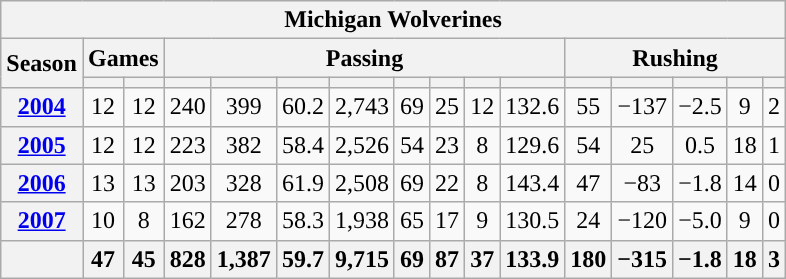<table class="wikitable" style="text-align:center;">
<tr>
<th colspan="16">Michigan Wolverines</th>
</tr>
<tr>
<th rowspan="2">Season</th>
<th colspan="2">Games</th>
<th colspan="8">Passing</th>
<th colspan="5">Rushing</th>
</tr>
<tr>
<th></th>
<th></th>
<th></th>
<th></th>
<th></th>
<th></th>
<th></th>
<th></th>
<th></th>
<th></th>
<th></th>
<th></th>
<th></th>
<th></th>
<th></th>
</tr>
<tr>
<th><a href='#'>2004</a></th>
<td>12</td>
<td>12</td>
<td>240</td>
<td>399</td>
<td>60.2</td>
<td>2,743</td>
<td>69</td>
<td>25</td>
<td>12</td>
<td>132.6</td>
<td>55</td>
<td>−137</td>
<td>−2.5</td>
<td>9</td>
<td>2</td>
</tr>
<tr>
<th><a href='#'>2005</a></th>
<td>12</td>
<td>12</td>
<td>223</td>
<td>382</td>
<td>58.4</td>
<td>2,526</td>
<td>54</td>
<td>23</td>
<td>8</td>
<td>129.6</td>
<td>54</td>
<td>25</td>
<td>0.5</td>
<td>18</td>
<td>1</td>
</tr>
<tr>
<th><a href='#'>2006</a></th>
<td>13</td>
<td>13</td>
<td>203</td>
<td>328</td>
<td>61.9</td>
<td>2,508</td>
<td>69</td>
<td>22</td>
<td>8</td>
<td>143.4</td>
<td>47</td>
<td>−83</td>
<td>−1.8</td>
<td>14</td>
<td>0</td>
</tr>
<tr>
<th><a href='#'>2007</a></th>
<td>10</td>
<td>8</td>
<td>162</td>
<td>278</td>
<td>58.3</td>
<td>1,938</td>
<td>65</td>
<td>17</td>
<td>9</td>
<td>130.5</td>
<td>24</td>
<td>−120</td>
<td>−5.0</td>
<td>9</td>
<td>0</td>
</tr>
<tr>
<th></th>
<th>47</th>
<th>45</th>
<th>828</th>
<th>1,387</th>
<th>59.7</th>
<th>9,715</th>
<th>69</th>
<th>87</th>
<th>37</th>
<th>133.9</th>
<th>180</th>
<th>−315</th>
<th>−1.8</th>
<th>18</th>
<th>3</th>
</tr>
</table>
